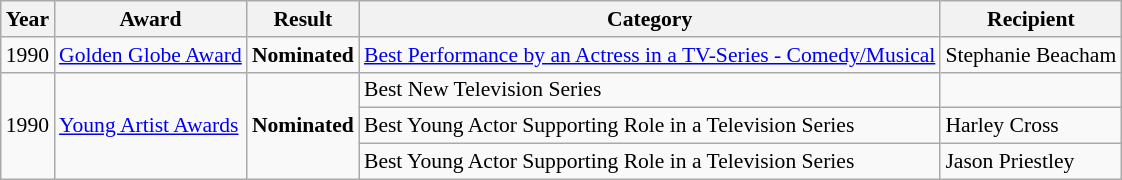<table class="wikitable" style="font-size: 90%;">
<tr>
<th>Year</th>
<th>Award</th>
<th>Result</th>
<th>Category</th>
<th>Recipient</th>
</tr>
<tr>
<td>1990</td>
<td><a href='#'>Golden Globe Award</a></td>
<td><strong>Nominated</strong></td>
<td><a href='#'>Best Performance by an Actress in a TV-Series - Comedy/Musical</a></td>
<td>Stephanie Beacham</td>
</tr>
<tr>
<td rowspan=3>1990</td>
<td rowspan=3><a href='#'>Young Artist Awards</a></td>
<td rowspan=3><strong>Nominated</strong></td>
<td>Best New Television Series</td>
<td></td>
</tr>
<tr>
<td>Best Young Actor Supporting Role in a Television Series</td>
<td>Harley Cross</td>
</tr>
<tr>
<td>Best Young Actor Supporting Role in a Television Series</td>
<td>Jason Priestley</td>
</tr>
</table>
